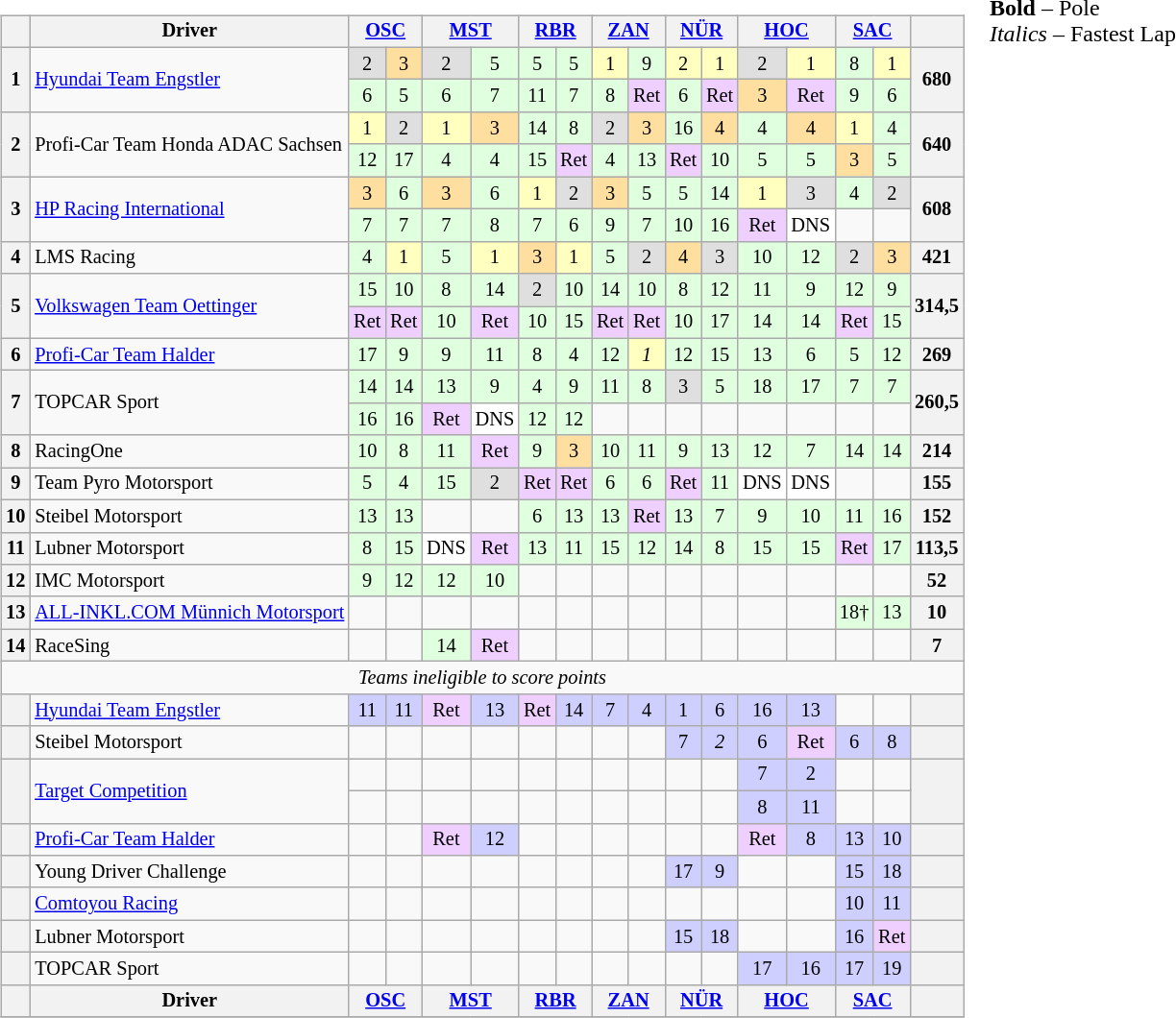<table>
<tr>
<td valign="top"><br><table align=left| class="wikitable" style="font-size: 85%; text-align: center">
<tr valign="top">
<th valign=middle></th>
<th valign=middle>Driver</th>
<th colspan=2><a href='#'>OSC</a><br></th>
<th colspan=2><a href='#'>MST</a><br></th>
<th colspan=2><a href='#'>RBR</a><br></th>
<th colspan=2><a href='#'>ZAN</a><br></th>
<th colspan=2><a href='#'>NÜR</a><br></th>
<th colspan=2><a href='#'>HOC</a><br></th>
<th colspan=2><a href='#'>SAC</a><br></th>
<th valign=middle>  </th>
</tr>
<tr>
<th rowspan=2>1</th>
<td rowspan=2 align=left> <a href='#'>Hyundai Team Engstler</a></td>
<td style="background:#dfdfdf;">2</td>
<td style="background:#ffdf9f;">3</td>
<td style="background:#dfdfdf;">2</td>
<td style="background:#dfffdf;">5</td>
<td style="background:#dfffdf;">5</td>
<td style="background:#dfffdf;">5</td>
<td style="background:#ffffbf;">1</td>
<td style="background:#dfffdf;">9</td>
<td style="background:#ffffbf;">2</td>
<td style="background:#ffffbf;">1</td>
<td style="background:#dfdfdf;">2</td>
<td style="background:#ffffbf;">1</td>
<td style="background:#dfffdf;">8</td>
<td style="background:#ffffbf;">1</td>
<th rowspan=2>680</th>
</tr>
<tr>
<td style="background:#dfffdf;">6</td>
<td style="background:#dfffdf;">5</td>
<td style="background:#dfffdf;">6</td>
<td style="background:#dfffdf;">7</td>
<td style="background:#dfffdf;">11</td>
<td style="background:#dfffdf;">7</td>
<td style="background:#dfffdf;">8</td>
<td style="background:#efcfff;">Ret</td>
<td style="background:#dfffdf;">6</td>
<td style="background:#efcfff;">Ret</td>
<td style="background:#ffdf9f;">3</td>
<td style="background:#efcfff;">Ret</td>
<td style="background:#dfffdf;">9</td>
<td style="background:#dfffdf;">6</td>
</tr>
<tr>
<th rowspan=2>2</th>
<td rowspan=2 align=left> Profi-Car Team Honda ADAC Sachsen</td>
<td style="background:#ffffbf;">1</td>
<td style="background:#dfdfdf;">2</td>
<td style="background:#ffffbf;">1</td>
<td style="background:#ffdf9f;">3</td>
<td style="background:#dfffdf;">14</td>
<td style="background:#dfffdf;">8</td>
<td style="background:#dfdfdf;">2</td>
<td style="background:#ffdf9f;">3</td>
<td style="background:#dfffdf;">16</td>
<td style="background:#ffdf9f;">4</td>
<td style="background:#dfffdf;">4</td>
<td style="background:#ffdf9f;">4</td>
<td style="background:#ffffbf;">1</td>
<td style="background:#dfffdf;">4</td>
<th rowspan=2>640</th>
</tr>
<tr>
<td style="background:#dfffdf;">12</td>
<td style="background:#dfffdf;">17</td>
<td style="background:#dfffdf;">4</td>
<td style="background:#dfffdf;">4</td>
<td style="background:#dfffdf;">15</td>
<td style="background:#efcfff;">Ret</td>
<td style="background:#dfffdf;">4</td>
<td style="background:#dfffdf;">13</td>
<td style="background:#efcfff;">Ret</td>
<td style="background:#dfffdf;">10</td>
<td style="background:#dfffdf;">5</td>
<td style="background:#dfffdf;">5</td>
<td style="background:#ffdf9f;">3</td>
<td style="background:#dfffdf;">5</td>
</tr>
<tr>
<th rowspan=2>3</th>
<td rowspan=2 align=left> <a href='#'>HP Racing International</a></td>
<td style="background:#ffdf9f;">3</td>
<td style="background:#dfffdf;">6</td>
<td style="background:#ffdf9f;">3</td>
<td style="background:#dfffdf;">6</td>
<td style="background:#ffffbf;">1</td>
<td style="background:#dfdfdf;">2</td>
<td style="background:#ffdf9f;">3</td>
<td style="background:#dfffdf;">5</td>
<td style="background:#dfffdf;">5</td>
<td style="background:#dfffdf;">14</td>
<td style="background:#ffffbf;">1</td>
<td style="background:#dfdfdf;">3</td>
<td style="background:#dfffdf;">4</td>
<td style="background:#dfdfdf;">2</td>
<th rowspan=2>608</th>
</tr>
<tr>
<td style="background:#dfffdf;">7</td>
<td style="background:#dfffdf;">7</td>
<td style="background:#dfffdf;">7</td>
<td style="background:#dfffdf;">8</td>
<td style="background:#dfffdf;">7</td>
<td style="background:#dfffdf;">6</td>
<td style="background:#dfffdf;">9</td>
<td style="background:#dfffdf;">7</td>
<td style="background:#dfffdf;">10</td>
<td style="background:#dfffdf;">16</td>
<td style="background:#efcfff;">Ret</td>
<td style="background:#ffffff;">DNS</td>
<td></td>
<td></td>
</tr>
<tr>
<th>4</th>
<td align=left> LMS Racing</td>
<td style="background:#dfffdf;">4</td>
<td style="background:#ffffbf;">1</td>
<td style="background:#dfffdf;">5</td>
<td style="background:#ffffbf;">1</td>
<td style="background:#ffdf9f;">3</td>
<td style="background:#ffffbf;">1</td>
<td style="background:#dfffdf;">5</td>
<td style="background:#dfdfdf;">2</td>
<td style="background:#ffdf9f;">4</td>
<td style="background:#dfdfdf;">3</td>
<td style="background:#dfffdf;">10</td>
<td style="background:#dfffdf;">12</td>
<td style="background:#dfdfdf;">2</td>
<td style="background:#ffdf9f;">3</td>
<th>421</th>
</tr>
<tr>
<th rowspan=2>5</th>
<td rowspan=2 align=left> <a href='#'>Volkswagen Team Oettinger</a></td>
<td style="background:#dfffdf;">15</td>
<td style="background:#dfffdf;">10</td>
<td style="background:#dfffdf;">8</td>
<td style="background:#dfffdf;">14</td>
<td style="background:#dfdfdf;">2</td>
<td style="background:#dfffdf;">10</td>
<td style="background:#dfffdf;">14</td>
<td style="background:#dfffdf;">10</td>
<td style="background:#dfffdf;">8</td>
<td style="background:#dfffdf;">12</td>
<td style="background:#dfffdf;">11</td>
<td style="background:#dfffdf;">9</td>
<td style="background:#dfffdf;">12</td>
<td style="background:#dfffdf;">9</td>
<th rowspan=2>314,5</th>
</tr>
<tr>
<td style="background:#efcfff;">Ret</td>
<td style="background:#efcfff;">Ret</td>
<td style="background:#dfffdf;">10</td>
<td style="background:#efcfff;">Ret</td>
<td style="background:#dfffdf;">10</td>
<td style="background:#dfffdf;">15</td>
<td style="background:#efcfff;">Ret</td>
<td style="background:#efcfff;">Ret</td>
<td style="background:#dfffdf;">10</td>
<td style="background:#dfffdf;">17</td>
<td style="background:#dfffdf;">14</td>
<td style="background:#dfffdf;">14</td>
<td style="background:#efcfff;">Ret</td>
<td style="background:#dfffdf;">15</td>
</tr>
<tr>
<th>6</th>
<td align=left> <a href='#'>Profi-Car Team Halder</a></td>
<td style="background:#dfffdf;">17</td>
<td style="background:#dfffdf;">9</td>
<td style="background:#dfffdf;">9</td>
<td style="background:#dfffdf;">11</td>
<td style="background:#dfffdf;">8</td>
<td style="background:#dfffdf;">4</td>
<td style="background:#dfffdf;">12</td>
<td style="background:#ffffbf;"><em>1</em></td>
<td style="background:#dfffdf;">12</td>
<td style="background:#dfffdf;">15</td>
<td style="background:#dfffdf;">13</td>
<td style="background:#dfffdf;">6</td>
<td style="background:#dfffdf;">5</td>
<td style="background:#dfffdf;">12</td>
<th>269</th>
</tr>
<tr>
<th rowspan=2>7</th>
<td rowspan=2 align=left> TOPCAR Sport</td>
<td style="background:#dfffdf;">14</td>
<td style="background:#dfffdf;">14</td>
<td style="background:#dfffdf;">13</td>
<td style="background:#dfffdf;">9</td>
<td style="background:#dfffdf;">4</td>
<td style="background:#dfffdf;">9</td>
<td style="background:#dfffdf;">11</td>
<td style="background:#dfffdf;">8</td>
<td style="background:#dfdfdf;">3</td>
<td style="background:#dfffdf;">5</td>
<td style="background:#dfffdf;">18</td>
<td style="background:#dfffdf;">17</td>
<td style="background:#dfffdf;">7</td>
<td style="background:#dfffdf;">7</td>
<th rowspan=2>260,5</th>
</tr>
<tr>
<td style="background:#dfffdf;">16</td>
<td style="background:#dfffdf;">16</td>
<td style="background:#efcfff;">Ret</td>
<td style="background:#ffffff;">DNS</td>
<td style="background:#dfffdf;">12</td>
<td style="background:#dfffdf;">12</td>
<td></td>
<td></td>
<td></td>
<td></td>
<td></td>
<td></td>
<td></td>
<td></td>
</tr>
<tr>
<th>8</th>
<td align=left> RacingOne</td>
<td style="background:#dfffdf;">10</td>
<td style="background:#dfffdf;">8</td>
<td style="background:#dfffdf;">11</td>
<td style="background:#efcfff;">Ret</td>
<td style="background:#dfffdf;">9</td>
<td style="background:#ffdf9f;">3</td>
<td style="background:#dfffdf;">10</td>
<td style="background:#dfffdf;">11</td>
<td style="background:#dfffdf;">9</td>
<td style="background:#dfffdf;">13</td>
<td style="background:#dfffdf;">12</td>
<td style="background:#dfffdf;">7</td>
<td style="background:#dfffdf;">14</td>
<td style="background:#dfffdf;">14</td>
<th>214</th>
</tr>
<tr>
<th>9</th>
<td align=left> Team Pyro Motorsport</td>
<td style="background:#dfffdf;">5</td>
<td style="background:#dfffdf;">4</td>
<td style="background:#dfffdf;">15</td>
<td style="background:#dfdfdf;">2</td>
<td style="background:#efcfff;">Ret</td>
<td style="background:#efcfff;">Ret</td>
<td style="background:#dfffdf;">6</td>
<td style="background:#dfffdf;">6</td>
<td style="background:#efcfff;">Ret</td>
<td style="background:#dfffdf;">11</td>
<td style="background:#ffffff;">DNS</td>
<td style="background:#ffffff;">DNS</td>
<td></td>
<td></td>
<th>155</th>
</tr>
<tr>
<th>10</th>
<td align=left> Steibel Motorsport</td>
<td style="background:#dfffdf;">13</td>
<td style="background:#dfffdf;">13</td>
<td></td>
<td></td>
<td style="background:#dfffdf;">6</td>
<td style="background:#dfffdf;">13</td>
<td style="background:#dfffdf;">13</td>
<td style="background:#efcfff;">Ret</td>
<td style="background:#dfffdf;">13</td>
<td style="background:#dfffdf;">7</td>
<td style="background:#dfffdf;">9</td>
<td style="background:#dfffdf;">10</td>
<td style="background:#dfffdf;">11</td>
<td style="background:#dfffdf;">16</td>
<th>152</th>
</tr>
<tr>
<th>11</th>
<td align=left> Lubner Motorsport</td>
<td style="background:#dfffdf;">8</td>
<td style="background:#dfffdf;">15</td>
<td style="background:#ffffff;">DNS</td>
<td style="background:#efcfff;">Ret</td>
<td style="background:#dfffdf;">13</td>
<td style="background:#dfffdf;">11</td>
<td style="background:#dfffdf;">15</td>
<td style="background:#dfffdf;">12</td>
<td style="background:#dfffdf;">14</td>
<td style="background:#dfffdf;">8</td>
<td style="background:#dfffdf;">15</td>
<td style="background:#dfffdf;">15</td>
<td style="background:#efcfff;">Ret</td>
<td style="background:#dfffdf;">17</td>
<th>113,5</th>
</tr>
<tr>
<th>12</th>
<td align=left> IMC Motorsport</td>
<td style="background:#dfffdf;">9</td>
<td style="background:#dfffdf;">12</td>
<td style="background:#dfffdf;">12</td>
<td style="background:#dfffdf;">10</td>
<td></td>
<td></td>
<td></td>
<td></td>
<td></td>
<td></td>
<td></td>
<td></td>
<td></td>
<td></td>
<th>52</th>
</tr>
<tr>
<th>13</th>
<td align=left> <a href='#'>ALL-INKL.COM Münnich Motorsport</a></td>
<td></td>
<td></td>
<td></td>
<td></td>
<td></td>
<td></td>
<td></td>
<td></td>
<td></td>
<td></td>
<td></td>
<td></td>
<td style="background:#dfffdf;">18†</td>
<td style="background:#dfffdf;">13</td>
<th>10</th>
</tr>
<tr>
<th>14</th>
<td align=left> RaceSing</td>
<td></td>
<td></td>
<td style="background:#dfffdf;">14</td>
<td style="background:#efcfff;">Ret</td>
<td></td>
<td></td>
<td></td>
<td></td>
<td></td>
<td></td>
<td></td>
<td></td>
<td></td>
<td></td>
<th>7</th>
</tr>
<tr>
<td colspan=17><em>Teams ineligible to score points</em></td>
</tr>
<tr>
<th></th>
<td align=left> <a href='#'>Hyundai Team Engstler</a></td>
<td style="background:#cfcfff;">11</td>
<td style="background:#cfcfff;">11</td>
<td style="background:#efcfff;">Ret</td>
<td style="background:#cfcfff;">13</td>
<td style="background:#efcfff;">Ret</td>
<td style="background:#cfcfff;">14</td>
<td style="background:#cfcfff;">7</td>
<td style="background:#cfcfff;">4</td>
<td style="background:#cfcfff;">1</td>
<td style="background:#cfcfff;">6</td>
<td style="background:#cfcfff;">16</td>
<td style="background:#cfcfff;">13</td>
<td></td>
<td></td>
<th></th>
</tr>
<tr>
<th></th>
<td align=left> Steibel Motorsport</td>
<td></td>
<td></td>
<td></td>
<td></td>
<td></td>
<td></td>
<td></td>
<td></td>
<td style="background:#cfcfff;">7</td>
<td style="background:#cfcfff;"><em>2</em></td>
<td style="background:#cfcfff;">6</td>
<td style="background:#efcfff;">Ret</td>
<td style="background:#cfcfff;">6</td>
<td style="background:#cfcfff;">8</td>
<th></th>
</tr>
<tr>
<th rowspan=2></th>
<td rowspan=2 align=left> <a href='#'>Target Competition</a></td>
<td></td>
<td></td>
<td></td>
<td></td>
<td></td>
<td></td>
<td></td>
<td></td>
<td></td>
<td></td>
<td style="background:#cfcfff;">7</td>
<td style="background:#cfcfff;">2</td>
<td></td>
<td></td>
<th rowspan=2></th>
</tr>
<tr>
<td></td>
<td></td>
<td></td>
<td></td>
<td></td>
<td></td>
<td></td>
<td></td>
<td></td>
<td></td>
<td style="background:#cfcfff;">8</td>
<td style="background:#cfcfff;">11</td>
<td></td>
<td></td>
</tr>
<tr>
<th></th>
<td align=left> <a href='#'>Profi-Car Team Halder</a></td>
<td></td>
<td></td>
<td style="background:#efcfff;">Ret</td>
<td style="background:#cfcfff;">12</td>
<td></td>
<td></td>
<td></td>
<td></td>
<td></td>
<td></td>
<td style="background:#efcfff;">Ret</td>
<td style="background:#cfcfff;">8</td>
<td style="background:#cfcfff;">13</td>
<td style="background:#cfcfff;">10</td>
<th></th>
</tr>
<tr>
<th></th>
<td align=left> Young Driver Challenge</td>
<td></td>
<td></td>
<td></td>
<td></td>
<td></td>
<td></td>
<td></td>
<td></td>
<td style="background:#cfcfff;">17</td>
<td style="background:#cfcfff;">9</td>
<td></td>
<td></td>
<td style="background:#cfcfff;">15</td>
<td style="background:#cfcfff;">18</td>
<th></th>
</tr>
<tr>
<th></th>
<td align=left> <a href='#'>Comtoyou Racing</a></td>
<td></td>
<td></td>
<td></td>
<td></td>
<td></td>
<td></td>
<td></td>
<td></td>
<td></td>
<td></td>
<td></td>
<td></td>
<td style="background:#cfcfff;">10</td>
<td style="background:#cfcfff;">11</td>
<th></th>
</tr>
<tr>
<th></th>
<td align=left> Lubner Motorsport</td>
<td></td>
<td></td>
<td></td>
<td></td>
<td></td>
<td></td>
<td></td>
<td></td>
<td style="background:#cfcfff;">15</td>
<td style="background:#cfcfff;">18</td>
<td></td>
<td></td>
<td style="background:#cfcfff;">16</td>
<td style="background:#efcfff;">Ret</td>
<th></th>
</tr>
<tr>
<th></th>
<td align=left> TOPCAR Sport</td>
<td></td>
<td></td>
<td></td>
<td></td>
<td></td>
<td></td>
<td></td>
<td></td>
<td></td>
<td></td>
<td style="background:#cfcfff;">17</td>
<td style="background:#cfcfff;">16</td>
<td style="background:#cfcfff;">17</td>
<td style="background:#cfcfff;">19</td>
<th></th>
</tr>
<tr valign="top">
<th valign=middle></th>
<th valign=middle>Driver</th>
<th colspan=2><a href='#'>OSC</a><br></th>
<th colspan=2><a href='#'>MST</a><br></th>
<th colspan=2><a href='#'>RBR</a><br></th>
<th colspan=2><a href='#'>ZAN</a><br></th>
<th colspan=2><a href='#'>NÜR</a><br></th>
<th colspan=2><a href='#'>HOC</a><br></th>
<th colspan=2><a href='#'>SAC</a><br></th>
<th valign=middle>  </th>
</tr>
<tr>
</tr>
</table>
</td>
<td valign="top"><br>
<span><strong>Bold</strong> – Pole<br>
<em>Italics</em> – Fastest Lap</span></td>
</tr>
</table>
